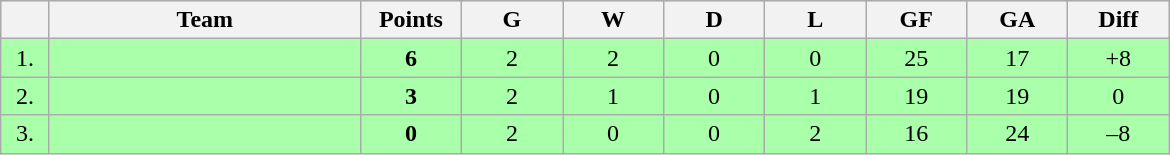<table class=wikitable style="text-align:center">
<tr bgcolor="#DCDCDC">
<th width="25"></th>
<th width="200">Team</th>
<th width="60">Points</th>
<th width="60">G</th>
<th width="60">W</th>
<th width="60">D</th>
<th width="60">L</th>
<th width="60">GF</th>
<th width="60">GA</th>
<th width="60">Diff</th>
</tr>
<tr bgcolor=#AAFFAA>
<td>1.</td>
<td align=left></td>
<td><strong>6</strong></td>
<td>2</td>
<td>2</td>
<td>0</td>
<td>0</td>
<td>25</td>
<td>17</td>
<td>+8</td>
</tr>
<tr bgcolor=#AAFFAA>
<td>2.</td>
<td align=left></td>
<td><strong>3</strong></td>
<td>2</td>
<td>1</td>
<td>0</td>
<td>1</td>
<td>19</td>
<td>19</td>
<td>0</td>
</tr>
<tr bgcolor=#AAFFAA>
<td>3.</td>
<td align=left></td>
<td><strong>0</strong></td>
<td>2</td>
<td>0</td>
<td>0</td>
<td>2</td>
<td>16</td>
<td>24</td>
<td>–8</td>
</tr>
</table>
